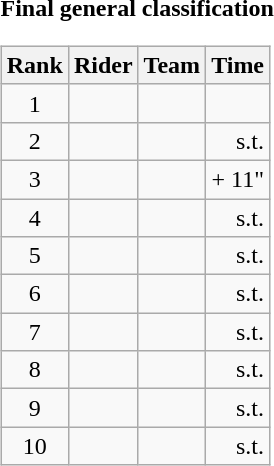<table>
<tr>
<td><strong>Final general classification</strong><br><table class="wikitable">
<tr>
<th scope="col">Rank</th>
<th scope="col">Rider</th>
<th scope="col">Team</th>
<th scope="col">Time</th>
</tr>
<tr>
<td style="text-align:center;">1</td>
<td></td>
<td></td>
<td style="text-align:right;"></td>
</tr>
<tr>
<td style="text-align:center;">2</td>
<td></td>
<td></td>
<td style="text-align:right;">s.t.</td>
</tr>
<tr>
<td style="text-align:center;">3</td>
<td></td>
<td></td>
<td style="text-align:right;">+ 11"</td>
</tr>
<tr>
<td style="text-align:center;">4</td>
<td></td>
<td></td>
<td style="text-align:right;">s.t.</td>
</tr>
<tr>
<td style="text-align:center;">5</td>
<td></td>
<td></td>
<td style="text-align:right;">s.t.</td>
</tr>
<tr>
<td style="text-align:center;">6</td>
<td></td>
<td></td>
<td style="text-align:right;">s.t.</td>
</tr>
<tr>
<td style="text-align:center;">7</td>
<td></td>
<td></td>
<td style="text-align:right;">s.t.</td>
</tr>
<tr>
<td style="text-align:center;">8</td>
<td></td>
<td></td>
<td style="text-align:right;">s.t.</td>
</tr>
<tr>
<td style="text-align:center;">9</td>
<td></td>
<td></td>
<td style="text-align:right;">s.t.</td>
</tr>
<tr>
<td style="text-align:center;">10</td>
<td></td>
<td></td>
<td style="text-align:right;">s.t.</td>
</tr>
</table>
</td>
</tr>
</table>
